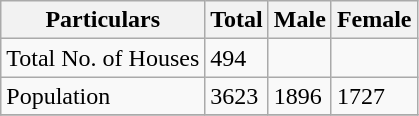<table class="wikitable sortable">
<tr>
<th>Particulars</th>
<th>Total</th>
<th>Male</th>
<th>Female</th>
</tr>
<tr>
<td>Total No. of Houses</td>
<td>494</td>
<td></td>
<td></td>
</tr>
<tr>
<td>Population</td>
<td>3623</td>
<td>1896</td>
<td>1727</td>
</tr>
<tr>
</tr>
</table>
